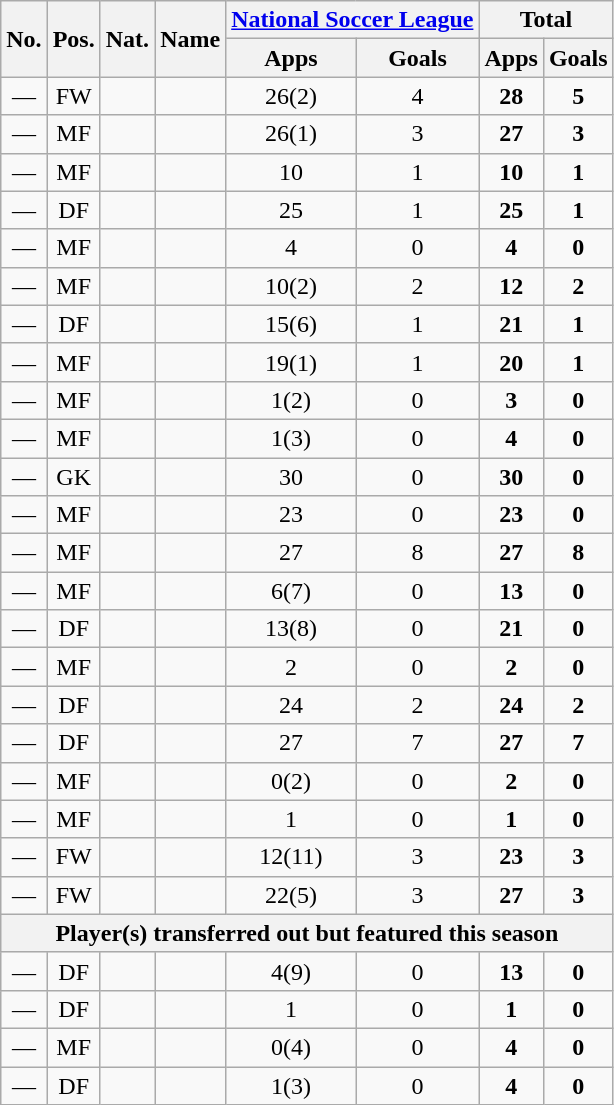<table class="wikitable sortable" style="text-align:center">
<tr>
<th rowspan="2">No.</th>
<th rowspan="2">Pos.</th>
<th rowspan="2">Nat.</th>
<th rowspan="2">Name</th>
<th colspan="2"><a href='#'>National Soccer League</a></th>
<th colspan="2">Total</th>
</tr>
<tr>
<th>Apps</th>
<th>Goals</th>
<th>Apps</th>
<th>Goals</th>
</tr>
<tr>
<td>—</td>
<td>FW</td>
<td></td>
<td align=left></td>
<td>26(2)</td>
<td>4</td>
<td><strong>28</strong></td>
<td><strong>5</strong></td>
</tr>
<tr>
<td>—</td>
<td>MF</td>
<td></td>
<td align=left></td>
<td>26(1)</td>
<td>3</td>
<td><strong>27</strong></td>
<td><strong>3</strong></td>
</tr>
<tr>
<td>—</td>
<td>MF</td>
<td></td>
<td align=left></td>
<td>10</td>
<td>1</td>
<td><strong>10</strong></td>
<td><strong>1</strong></td>
</tr>
<tr>
<td>—</td>
<td>DF</td>
<td></td>
<td align=left></td>
<td>25</td>
<td>1</td>
<td><strong>25</strong></td>
<td><strong>1</strong></td>
</tr>
<tr>
<td>—</td>
<td>MF</td>
<td></td>
<td align=left></td>
<td>4</td>
<td>0</td>
<td><strong>4</strong></td>
<td><strong>0</strong></td>
</tr>
<tr>
<td>—</td>
<td>MF</td>
<td></td>
<td align=left></td>
<td>10(2)</td>
<td>2</td>
<td><strong>12</strong></td>
<td><strong>2</strong></td>
</tr>
<tr>
<td>—</td>
<td>DF</td>
<td></td>
<td align=left></td>
<td>15(6)</td>
<td>1</td>
<td><strong>21</strong></td>
<td><strong>1</strong></td>
</tr>
<tr>
<td>—</td>
<td>MF</td>
<td></td>
<td align=left></td>
<td>19(1)</td>
<td>1</td>
<td><strong>20</strong></td>
<td><strong>1</strong></td>
</tr>
<tr>
<td>—</td>
<td>MF</td>
<td></td>
<td align=left></td>
<td>1(2)</td>
<td>0</td>
<td><strong>3</strong></td>
<td><strong>0</strong></td>
</tr>
<tr>
<td>—</td>
<td>MF</td>
<td></td>
<td align=left></td>
<td>1(3)</td>
<td>0</td>
<td><strong>4</strong></td>
<td><strong>0</strong></td>
</tr>
<tr>
<td>—</td>
<td>GK</td>
<td></td>
<td align=left></td>
<td>30</td>
<td>0</td>
<td><strong>30</strong></td>
<td><strong>0</strong></td>
</tr>
<tr>
<td>—</td>
<td>MF</td>
<td></td>
<td align=left></td>
<td>23</td>
<td>0</td>
<td><strong>23</strong></td>
<td><strong>0</strong></td>
</tr>
<tr>
<td>—</td>
<td>MF</td>
<td></td>
<td align=left></td>
<td>27</td>
<td>8</td>
<td><strong>27</strong></td>
<td><strong>8</strong></td>
</tr>
<tr>
<td>—</td>
<td>MF</td>
<td></td>
<td align=left></td>
<td>6(7)</td>
<td>0</td>
<td><strong>13</strong></td>
<td><strong>0</strong></td>
</tr>
<tr>
<td>—</td>
<td>DF</td>
<td></td>
<td align=left></td>
<td>13(8)</td>
<td>0</td>
<td><strong>21</strong></td>
<td><strong>0</strong></td>
</tr>
<tr>
<td>—</td>
<td>MF</td>
<td></td>
<td align=left></td>
<td>2</td>
<td>0</td>
<td><strong>2</strong></td>
<td><strong>0</strong></td>
</tr>
<tr>
<td>—</td>
<td>DF</td>
<td></td>
<td align=left></td>
<td>24</td>
<td>2</td>
<td><strong>24</strong></td>
<td><strong>2</strong></td>
</tr>
<tr>
<td>—</td>
<td>DF</td>
<td></td>
<td align=left></td>
<td>27</td>
<td>7</td>
<td><strong>27</strong></td>
<td><strong>7</strong></td>
</tr>
<tr>
<td>—</td>
<td>MF</td>
<td></td>
<td align=left></td>
<td>0(2)</td>
<td>0</td>
<td><strong>2</strong></td>
<td><strong>0</strong></td>
</tr>
<tr>
<td>—</td>
<td>MF</td>
<td></td>
<td align=left></td>
<td>1</td>
<td>0</td>
<td><strong>1</strong></td>
<td><strong>0</strong></td>
</tr>
<tr>
<td>—</td>
<td>FW</td>
<td></td>
<td align=left></td>
<td>12(11)</td>
<td>3</td>
<td><strong>23</strong></td>
<td><strong>3</strong></td>
</tr>
<tr>
<td>—</td>
<td>FW</td>
<td></td>
<td align=left></td>
<td>22(5)</td>
<td>3</td>
<td><strong>27</strong></td>
<td><strong>3</strong></td>
</tr>
<tr>
<th colspan="8">Player(s) transferred out but featured this season</th>
</tr>
<tr>
<td>—</td>
<td>DF</td>
<td></td>
<td align=left></td>
<td>4(9)</td>
<td>0</td>
<td><strong>13</strong></td>
<td><strong>0</strong></td>
</tr>
<tr>
<td>—</td>
<td>DF</td>
<td></td>
<td align=left></td>
<td>1</td>
<td>0</td>
<td><strong>1</strong></td>
<td><strong>0</strong></td>
</tr>
<tr>
<td>—</td>
<td>MF</td>
<td></td>
<td align=left></td>
<td>0(4)</td>
<td>0</td>
<td><strong>4</strong></td>
<td><strong>0</strong></td>
</tr>
<tr>
<td>—</td>
<td>DF</td>
<td></td>
<td align=left></td>
<td>1(3)</td>
<td>0</td>
<td><strong>4</strong></td>
<td><strong>0</strong></td>
</tr>
</table>
